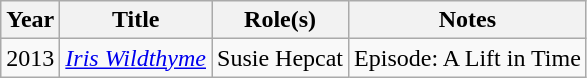<table class="wikitable sortable">
<tr>
<th>Year</th>
<th>Title</th>
<th>Role(s)</th>
<th class="unsortable">Notes</th>
</tr>
<tr>
<td>2013</td>
<td><em><a href='#'>Iris Wildthyme</a></em></td>
<td>Susie Hepcat</td>
<td>Episode: A Lift in Time</td>
</tr>
</table>
